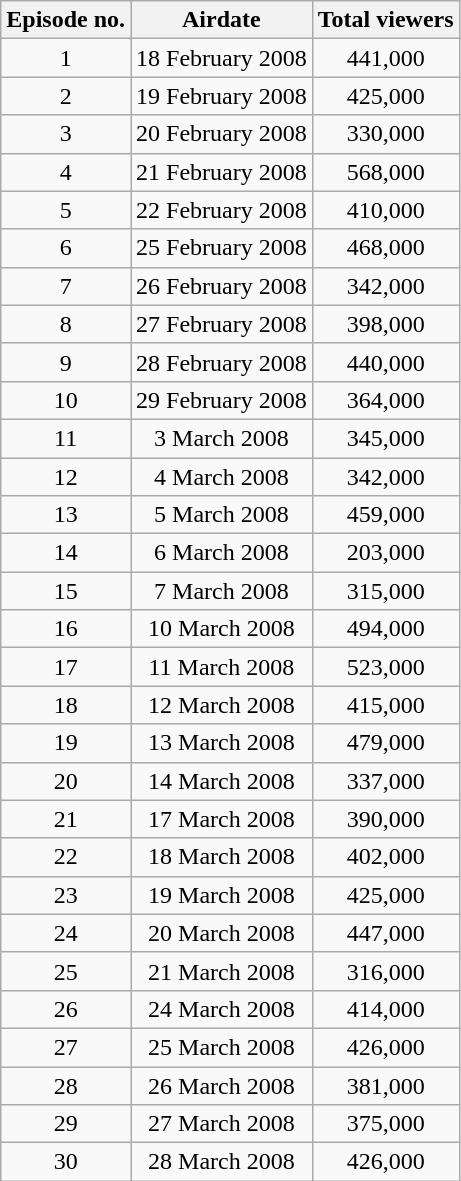<table class="wikitable" style=text-align:center;">
<tr>
<th>Episode no.</th>
<th>Airdate</th>
<th>Total viewers</th>
</tr>
<tr>
<td>1</td>
<td>18 February 2008</td>
<td>441,000</td>
</tr>
<tr>
<td>2</td>
<td>19 February 2008</td>
<td>425,000</td>
</tr>
<tr>
<td>3</td>
<td>20 February 2008</td>
<td>330,000</td>
</tr>
<tr>
<td>4</td>
<td>21 February 2008</td>
<td>568,000</td>
</tr>
<tr>
<td>5</td>
<td>22 February 2008</td>
<td>410,000</td>
</tr>
<tr>
<td>6</td>
<td>25 February 2008</td>
<td>468,000</td>
</tr>
<tr>
<td>7</td>
<td>26 February 2008</td>
<td>342,000</td>
</tr>
<tr>
<td>8</td>
<td>27 February 2008</td>
<td>398,000</td>
</tr>
<tr>
<td>9</td>
<td>28 February 2008</td>
<td>440,000</td>
</tr>
<tr>
<td>10</td>
<td>29 February 2008</td>
<td>364,000</td>
</tr>
<tr>
<td>11</td>
<td>3 March 2008</td>
<td>345,000</td>
</tr>
<tr>
<td>12</td>
<td>4 March 2008</td>
<td>342,000</td>
</tr>
<tr>
<td>13</td>
<td>5 March 2008</td>
<td>459,000</td>
</tr>
<tr>
<td>14</td>
<td>6 March 2008</td>
<td>203,000</td>
</tr>
<tr>
<td>15</td>
<td>7 March 2008</td>
<td>315,000</td>
</tr>
<tr>
<td>16</td>
<td>10 March 2008</td>
<td>494,000</td>
</tr>
<tr>
<td>17</td>
<td>11 March 2008</td>
<td>523,000</td>
</tr>
<tr>
<td>18</td>
<td>12 March 2008</td>
<td>415,000</td>
</tr>
<tr>
<td>19</td>
<td>13 March 2008</td>
<td>479,000</td>
</tr>
<tr>
<td>20</td>
<td>14 March 2008</td>
<td>337,000</td>
</tr>
<tr>
<td>21</td>
<td>17 March 2008</td>
<td>390,000</td>
</tr>
<tr>
<td>22</td>
<td>18 March 2008</td>
<td>402,000</td>
</tr>
<tr>
<td>23</td>
<td>19 March 2008</td>
<td>425,000</td>
</tr>
<tr>
<td>24</td>
<td>20 March 2008</td>
<td>447,000</td>
</tr>
<tr>
<td>25</td>
<td>21 March 2008</td>
<td>316,000</td>
</tr>
<tr>
<td>26</td>
<td>24 March 2008</td>
<td>414,000</td>
</tr>
<tr>
<td>27</td>
<td>25 March 2008</td>
<td>426,000</td>
</tr>
<tr>
<td>28</td>
<td>26 March 2008</td>
<td>381,000</td>
</tr>
<tr>
<td>29</td>
<td>27 March 2008</td>
<td>375,000</td>
</tr>
<tr>
<td>30</td>
<td>28 March 2008</td>
<td>426,000</td>
</tr>
</table>
